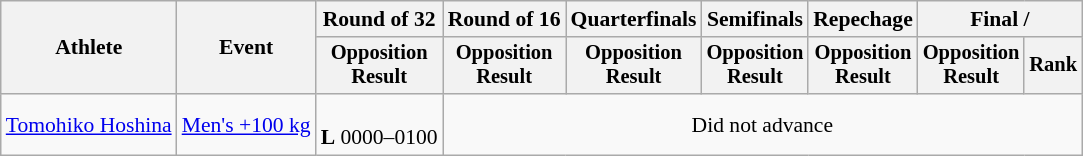<table class="wikitable" style="font-size:90%">
<tr>
<th rowspan="2">Athlete</th>
<th rowspan="2">Event</th>
<th>Round of 32</th>
<th>Round of 16</th>
<th>Quarterfinals</th>
<th>Semifinals</th>
<th>Repechage</th>
<th colspan=2>Final / </th>
</tr>
<tr style="font-size: 95%">
<th>Opposition<br>Result</th>
<th>Opposition<br>Result</th>
<th>Opposition<br>Result</th>
<th>Opposition<br>Result</th>
<th>Opposition<br>Result</th>
<th>Opposition<br>Result</th>
<th>Rank</th>
</tr>
<tr align=center>
<td align=left><a href='#'>Tomohiko Hoshina</a></td>
<td align=left><a href='#'>Men's +100 kg</a></td>
<td><br><strong>L</strong> 0000–0100</td>
<td colspan=6>Did not advance</td>
</tr>
</table>
